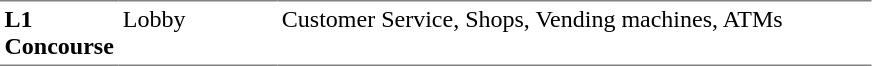<table table border=0 cellspacing=0 cellpadding=3>
<tr>
<td style="border-bottom:solid 1px gray; border-top:solid 1px gray;" valign=top width=50><strong>L1<br>Concourse</strong></td>
<td style="border-bottom:solid 1px gray; border-top:solid 1px gray;" valign=top width=100>Lobby</td>
<td style="border-bottom:solid 1px gray; border-top:solid 1px gray;" valign=top width=390>Customer Service, Shops, Vending machines, ATMs</td>
</tr>
</table>
